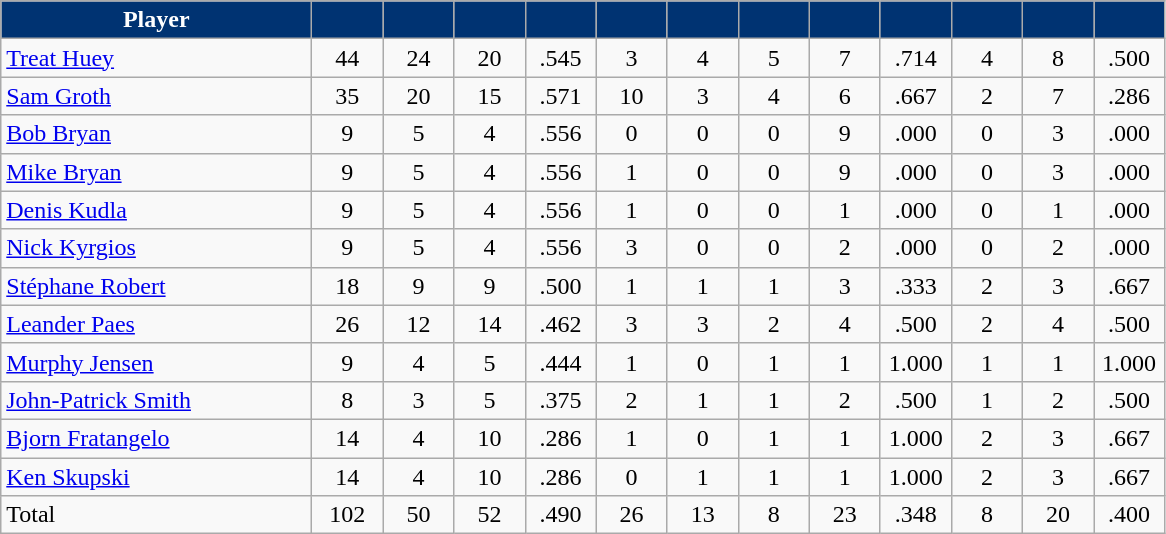<table class="wikitable" style="text-align:center">
<tr>
<th style="background:#003372; color:#fff" width="200px">Player</th>
<th style="background:#003372; color:#fff" width="40px"></th>
<th style="background:#003372; color:#fff" width="40px"></th>
<th style="background:#003372; color:#fff" width="40px"></th>
<th style="background:#003372; color:#fff" width="40px"></th>
<th style="background:#003372; color:#fff" width="40px"></th>
<th style="background:#003372; color:#fff" width="40px"></th>
<th style="background:#003372; color:#fff" width="40px"></th>
<th style="background:#003372; color:#fff" width="40px"></th>
<th style="background:#003372; color:#fff" width="40px"></th>
<th style="background:#003372; color:#fff" width="40px"></th>
<th style="background:#003372; color:#fff" width="40px"></th>
<th style="background:#003372; color:#fff" width="40px"></th>
</tr>
<tr>
<td style="text-align:left"><a href='#'>Treat Huey</a></td>
<td>44</td>
<td>24</td>
<td>20</td>
<td>.545</td>
<td>3</td>
<td>4</td>
<td>5</td>
<td>7</td>
<td>.714</td>
<td>4</td>
<td>8</td>
<td>.500</td>
</tr>
<tr>
<td style="text-align:left"><a href='#'>Sam Groth</a></td>
<td>35</td>
<td>20</td>
<td>15</td>
<td>.571</td>
<td>10</td>
<td>3</td>
<td>4</td>
<td>6</td>
<td>.667</td>
<td>2</td>
<td>7</td>
<td>.286</td>
</tr>
<tr>
<td style="text-align:left"><a href='#'>Bob Bryan</a></td>
<td>9</td>
<td>5</td>
<td>4</td>
<td>.556</td>
<td>0</td>
<td>0</td>
<td>0</td>
<td>9</td>
<td>.000</td>
<td>0</td>
<td>3</td>
<td>.000</td>
</tr>
<tr>
<td style="text-align:left"><a href='#'>Mike Bryan</a></td>
<td>9</td>
<td>5</td>
<td>4</td>
<td>.556</td>
<td>1</td>
<td>0</td>
<td>0</td>
<td>9</td>
<td>.000</td>
<td>0</td>
<td>3</td>
<td>.000</td>
</tr>
<tr>
<td style="text-align:left"><a href='#'>Denis Kudla</a></td>
<td>9</td>
<td>5</td>
<td>4</td>
<td>.556</td>
<td>1</td>
<td>0</td>
<td>0</td>
<td>1</td>
<td>.000</td>
<td>0</td>
<td>1</td>
<td>.000</td>
</tr>
<tr>
<td style="text-align:left"><a href='#'>Nick Kyrgios</a></td>
<td>9</td>
<td>5</td>
<td>4</td>
<td>.556</td>
<td>3</td>
<td>0</td>
<td>0</td>
<td>2</td>
<td>.000</td>
<td>0</td>
<td>2</td>
<td>.000</td>
</tr>
<tr>
<td style="text-align:left"><a href='#'>Stéphane Robert</a></td>
<td>18</td>
<td>9</td>
<td>9</td>
<td>.500</td>
<td>1</td>
<td>1</td>
<td>1</td>
<td>3</td>
<td>.333</td>
<td>2</td>
<td>3</td>
<td>.667</td>
</tr>
<tr>
<td style="text-align:left"><a href='#'>Leander Paes</a></td>
<td>26</td>
<td>12</td>
<td>14</td>
<td>.462</td>
<td>3</td>
<td>3</td>
<td>2</td>
<td>4</td>
<td>.500</td>
<td>2</td>
<td>4</td>
<td>.500</td>
</tr>
<tr>
<td style="text-align:left"><a href='#'>Murphy Jensen</a></td>
<td>9</td>
<td>4</td>
<td>5</td>
<td>.444</td>
<td>1</td>
<td>0</td>
<td>1</td>
<td>1</td>
<td>1.000</td>
<td>1</td>
<td>1</td>
<td>1.000</td>
</tr>
<tr>
<td style="text-align:left"><a href='#'>John-Patrick Smith</a></td>
<td>8</td>
<td>3</td>
<td>5</td>
<td>.375</td>
<td>2</td>
<td>1</td>
<td>1</td>
<td>2</td>
<td>.500</td>
<td>1</td>
<td>2</td>
<td>.500</td>
</tr>
<tr>
<td style="text-align:left"><a href='#'>Bjorn Fratangelo</a></td>
<td>14</td>
<td>4</td>
<td>10</td>
<td>.286</td>
<td>1</td>
<td>0</td>
<td>1</td>
<td>1</td>
<td>1.000</td>
<td>2</td>
<td>3</td>
<td>.667</td>
</tr>
<tr>
<td style="text-align:left"><a href='#'>Ken Skupski</a></td>
<td>14</td>
<td>4</td>
<td>10</td>
<td>.286</td>
<td>0</td>
<td>1</td>
<td>1</td>
<td>1</td>
<td>1.000</td>
<td>2</td>
<td>3</td>
<td>.667</td>
</tr>
<tr>
<td style="text-align:left">Total</td>
<td>102</td>
<td>50</td>
<td>52</td>
<td>.490</td>
<td>26</td>
<td>13</td>
<td>8</td>
<td>23</td>
<td>.348</td>
<td>8</td>
<td>20</td>
<td>.400</td>
</tr>
</table>
